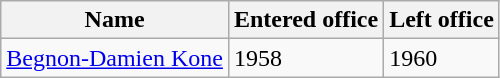<table class="wikitable">
<tr>
<th>Name</th>
<th>Entered office</th>
<th>Left office</th>
</tr>
<tr>
<td><a href='#'>Begnon-Damien Kone</a></td>
<td>1958</td>
<td>1960</td>
</tr>
</table>
